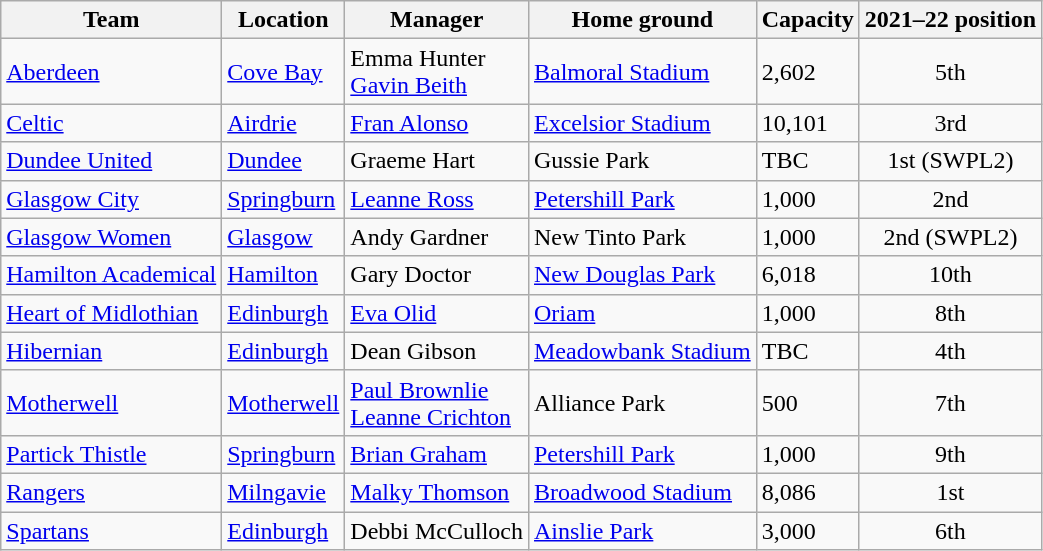<table class="wikitable sortable">
<tr>
<th>Team</th>
<th>Location</th>
<th>Manager</th>
<th>Home ground</th>
<th>Capacity</th>
<th data-sort-type="number">2021–22 position</th>
</tr>
<tr>
<td><a href='#'>Aberdeen</a></td>
<td><a href='#'>Cove Bay</a></td>
<td> Emma Hunter<br> <a href='#'>Gavin Beith</a></td>
<td><a href='#'>Balmoral Stadium</a></td>
<td>2,602</td>
<td align=center>5th</td>
</tr>
<tr>
<td><a href='#'>Celtic</a></td>
<td><a href='#'>Airdrie</a></td>
<td> <a href='#'>Fran Alonso</a></td>
<td><a href='#'>Excelsior Stadium</a></td>
<td>10,101</td>
<td align=center>3rd</td>
</tr>
<tr>
<td><a href='#'>Dundee United</a></td>
<td><a href='#'>Dundee</a></td>
<td> Graeme Hart</td>
<td>Gussie Park</td>
<td>TBC</td>
<td align="center">1st (SWPL2)</td>
</tr>
<tr>
<td><a href='#'>Glasgow City</a></td>
<td><a href='#'>Springburn</a></td>
<td> <a href='#'>Leanne Ross</a></td>
<td><a href='#'>Petershill Park</a></td>
<td>1,000</td>
<td align="center">2nd</td>
</tr>
<tr>
<td><a href='#'>Glasgow Women</a></td>
<td><a href='#'>Glasgow</a></td>
<td> Andy Gardner</td>
<td>New Tinto Park</td>
<td>1,000</td>
<td align=center>2nd (SWPL2)</td>
</tr>
<tr>
<td><a href='#'>Hamilton Academical</a></td>
<td><a href='#'>Hamilton</a></td>
<td> Gary Doctor</td>
<td><a href='#'>New Douglas Park</a></td>
<td>6,018</td>
<td align=center>10th</td>
</tr>
<tr>
<td><a href='#'>Heart of Midlothian</a></td>
<td><a href='#'>Edinburgh</a></td>
<td> <a href='#'>Eva Olid</a></td>
<td><a href='#'>Oriam</a></td>
<td>1,000</td>
<td align=center>8th</td>
</tr>
<tr>
<td><a href='#'>Hibernian</a></td>
<td><a href='#'>Edinburgh</a></td>
<td> Dean Gibson</td>
<td><a href='#'>Meadowbank Stadium</a></td>
<td>TBC</td>
<td align=center>4th</td>
</tr>
<tr>
<td><a href='#'>Motherwell</a></td>
<td><a href='#'>Motherwell</a></td>
<td> <a href='#'>Paul Brownlie</a><br> <a href='#'>Leanne Crichton</a></td>
<td>Alliance Park</td>
<td>500</td>
<td align=center>7th</td>
</tr>
<tr>
<td><a href='#'>Partick Thistle</a></td>
<td><a href='#'>Springburn</a></td>
<td> <a href='#'>Brian Graham</a></td>
<td><a href='#'>Petershill Park</a></td>
<td>1,000</td>
<td align=center>9th</td>
</tr>
<tr>
<td><a href='#'>Rangers</a></td>
<td><a href='#'>Milngavie</a></td>
<td> <a href='#'>Malky Thomson</a></td>
<td><a href='#'>Broadwood Stadium</a></td>
<td>8,086</td>
<td align=center>1st</td>
</tr>
<tr>
<td><a href='#'>Spartans</a></td>
<td><a href='#'>Edinburgh</a></td>
<td> Debbi McCulloch</td>
<td><a href='#'>Ainslie Park</a></td>
<td>3,000</td>
<td align=center>6th</td>
</tr>
</table>
